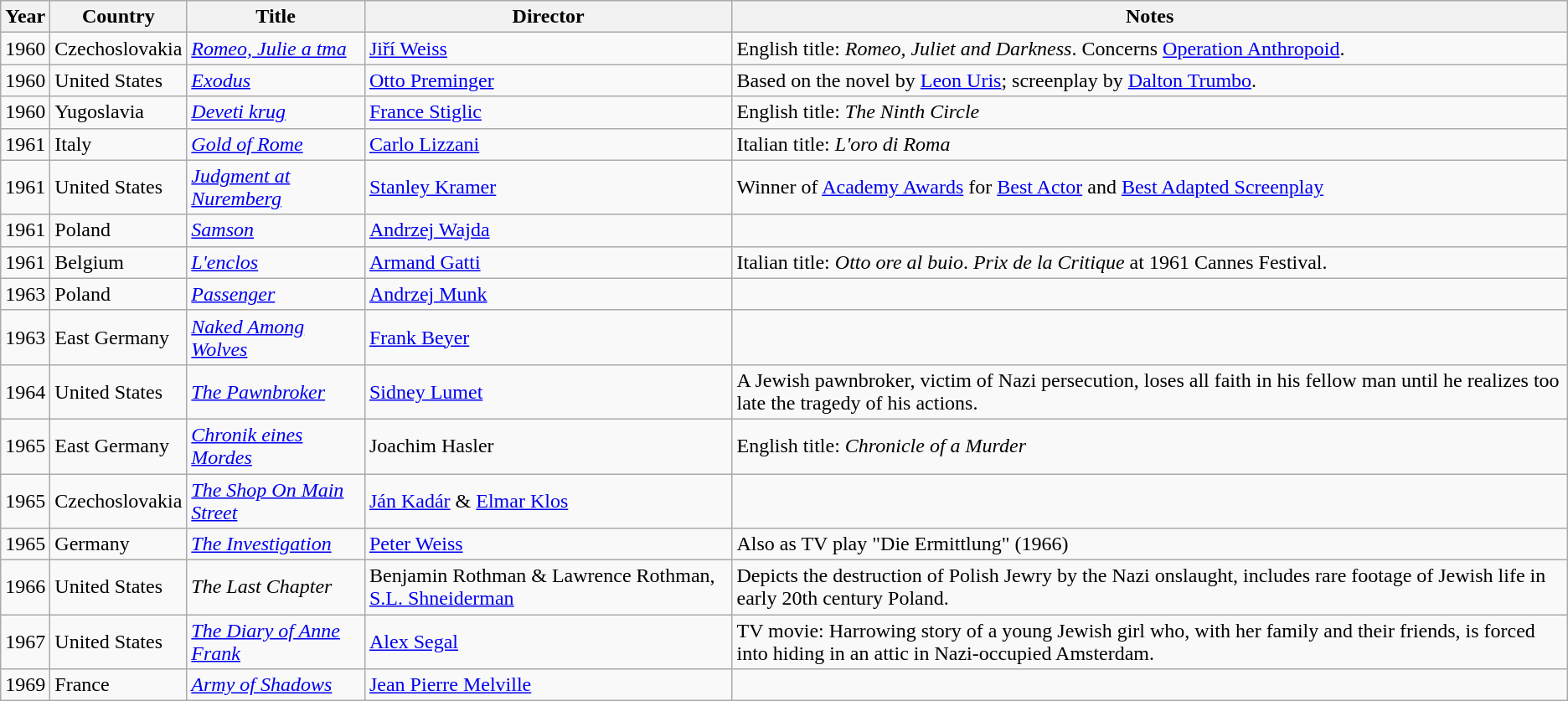<table class="wikitable sortable">
<tr>
<th>Year</th>
<th>Country</th>
<th>Title</th>
<th>Director</th>
<th>Notes</th>
</tr>
<tr>
<td>1960</td>
<td>Czechoslovakia</td>
<td><em><a href='#'>Romeo, Julie a tma</a></em></td>
<td><a href='#'>Jiří Weiss</a></td>
<td>English title: <em>Romeo, Juliet and Darkness</em>. Concerns <a href='#'>Operation Anthropoid</a>.</td>
</tr>
<tr>
<td>1960</td>
<td>United States</td>
<td><em><a href='#'>Exodus</a></em></td>
<td><a href='#'>Otto Preminger</a></td>
<td>Based on the novel by <a href='#'>Leon Uris</a>; screenplay by <a href='#'>Dalton Trumbo</a>.</td>
</tr>
<tr>
<td>1960</td>
<td>Yugoslavia</td>
<td><em><a href='#'>Deveti krug</a></em></td>
<td><a href='#'>France Stiglic</a></td>
<td>English title: <em>The Ninth Circle</em></td>
</tr>
<tr>
<td>1961</td>
<td>Italy</td>
<td><em><a href='#'>Gold of Rome</a></em></td>
<td><a href='#'>Carlo Lizzani</a></td>
<td>Italian title: <em>L'oro di Roma</em></td>
</tr>
<tr>
<td>1961</td>
<td>United States</td>
<td><em><a href='#'>Judgment at Nuremberg</a></em></td>
<td><a href='#'>Stanley Kramer</a></td>
<td>Winner of <a href='#'>Academy Awards</a> for <a href='#'>Best Actor</a> and <a href='#'>Best Adapted Screenplay</a></td>
</tr>
<tr>
<td>1961</td>
<td>Poland</td>
<td><em><a href='#'>Samson</a></em></td>
<td><a href='#'>Andrzej Wajda</a></td>
<td></td>
</tr>
<tr>
<td>1961</td>
<td>Belgium</td>
<td><em><a href='#'>L'enclos</a></em></td>
<td><a href='#'>Armand Gatti</a></td>
<td>Italian title: <em>Otto ore al buio</em>. <em>Prix de la Critique</em> at 1961 Cannes Festival.</td>
</tr>
<tr>
<td>1963</td>
<td>Poland</td>
<td><em><a href='#'>Passenger</a></em></td>
<td><a href='#'>Andrzej Munk</a></td>
<td></td>
</tr>
<tr>
<td>1963</td>
<td>East Germany</td>
<td><em><a href='#'>Naked Among Wolves</a></em></td>
<td><a href='#'>Frank Beyer</a></td>
<td></td>
</tr>
<tr>
<td>1964</td>
<td>United States</td>
<td><em><a href='#'>The Pawnbroker</a></em></td>
<td><a href='#'>Sidney Lumet</a></td>
<td>A Jewish pawnbroker, victim of Nazi persecution, loses all faith in his fellow man until he realizes too late the tragedy of his actions.</td>
</tr>
<tr>
<td>1965</td>
<td>East Germany</td>
<td><em><a href='#'>Chronik eines Mordes</a></em></td>
<td>Joachim Hasler</td>
<td>English title: <em>Chronicle of a Murder</em></td>
</tr>
<tr>
<td>1965</td>
<td>Czechoslovakia</td>
<td><em><a href='#'>The Shop On Main Street</a></em></td>
<td><a href='#'>Ján Kadár</a> & <a href='#'>Elmar Klos</a></td>
<td></td>
</tr>
<tr>
<td>1965</td>
<td>Germany</td>
<td><em><a href='#'>The Investigation</a></em></td>
<td><a href='#'>Peter Weiss</a></td>
<td>Also as TV play "Die Ermittlung" (1966)</td>
</tr>
<tr>
<td>1966</td>
<td>United States</td>
<td><em>The Last Chapter</em></td>
<td>Benjamin Rothman & Lawrence Rothman, <a href='#'>S.L. Shneiderman</a></td>
<td>Depicts the destruction of Polish Jewry by the Nazi onslaught, includes rare footage of Jewish life in early 20th century Poland.</td>
</tr>
<tr>
<td>1967</td>
<td>United States</td>
<td><em><a href='#'>The Diary of Anne Frank</a></em></td>
<td><a href='#'>Alex Segal</a></td>
<td>TV movie: Harrowing story of a young Jewish girl who, with her family and their friends, is forced into hiding in an attic in Nazi-occupied Amsterdam.</td>
</tr>
<tr>
<td>1969</td>
<td>France</td>
<td><em><a href='#'>Army of Shadows</a></em></td>
<td><a href='#'>Jean Pierre Melville</a></td>
<td></td>
</tr>
</table>
